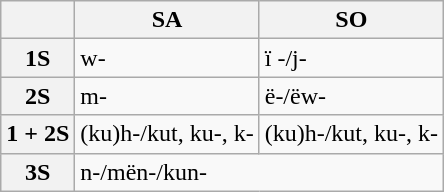<table class="wikitable">
<tr>
<th></th>
<th>SA</th>
<th>SO</th>
</tr>
<tr>
<th>1S</th>
<td>w-</td>
<td>ï -/j-</td>
</tr>
<tr>
<th>2S</th>
<td>m-</td>
<td>ë-/ëw-</td>
</tr>
<tr>
<th>1 + 2S</th>
<td>(ku)h-/kut, ku-, k-</td>
<td>(ku)h-/kut, ku-, k-</td>
</tr>
<tr>
<th>3S</th>
<td colspan="2">n-/mën-/kun-</td>
</tr>
</table>
